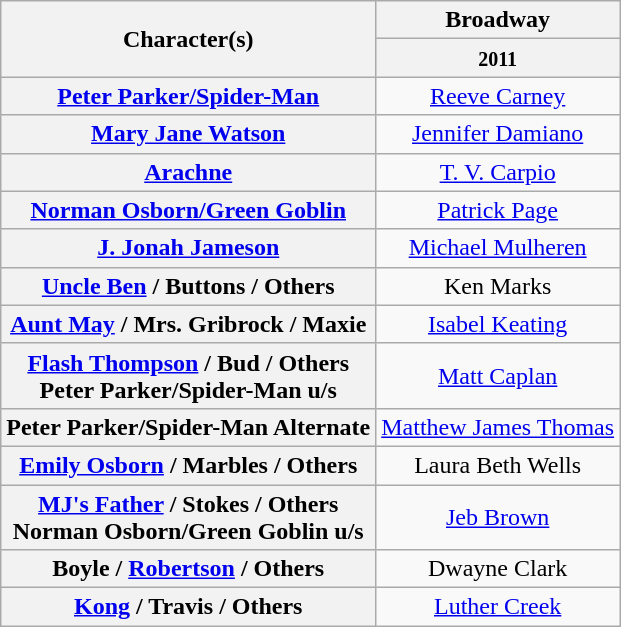<table class="wikitable">
<tr>
<th rowspan="2">Character(s)</th>
<th>Broadway</th>
</tr>
<tr>
<th><small>2011</small></th>
</tr>
<tr>
<th><a href='#'>Peter Parker/Spider-Man</a></th>
<td align="center"><a href='#'>Reeve Carney</a></td>
</tr>
<tr>
<th><a href='#'>Mary Jane Watson</a></th>
<td align="center"><a href='#'>Jennifer Damiano</a></td>
</tr>
<tr>
<th><a href='#'>Arachne</a></th>
<td align="center"><a href='#'>T. V. Carpio</a></td>
</tr>
<tr>
<th><a href='#'>Norman Osborn/Green Goblin</a></th>
<td align="center"><a href='#'>Patrick Page</a></td>
</tr>
<tr>
<th><a href='#'>J. Jonah Jameson</a></th>
<td align="center"><a href='#'>Michael Mulheren</a></td>
</tr>
<tr>
<th><a href='#'>Uncle Ben</a> / Buttons / Others</th>
<td align="center">Ken Marks</td>
</tr>
<tr>
<th><a href='#'>Aunt May</a> / Mrs. Gribrock / Maxie</th>
<td align="center"><a href='#'>Isabel Keating</a></td>
</tr>
<tr>
<th><a href='#'>Flash Thompson</a> / Bud / Others<br>Peter Parker/Spider-Man u/s</th>
<td align="center"><a href='#'>Matt Caplan</a></td>
</tr>
<tr>
<th>Peter Parker/Spider-Man Alternate</th>
<td align="center"><a href='#'>Matthew James Thomas</a></td>
</tr>
<tr>
<th><a href='#'>Emily Osborn</a> / Marbles / Others</th>
<td align="center">Laura Beth Wells</td>
</tr>
<tr>
<th><a href='#'>MJ's Father</a> / Stokes / Others<br>Norman Osborn/Green Goblin u/s</th>
<td align="center"><a href='#'>Jeb Brown</a></td>
</tr>
<tr>
<th>Boyle / <a href='#'>Robertson</a> / Others</th>
<td align="center">Dwayne Clark</td>
</tr>
<tr>
<th><a href='#'>Kong</a> / Travis / Others</th>
<td align="center"><a href='#'>Luther Creek</a></td>
</tr>
</table>
